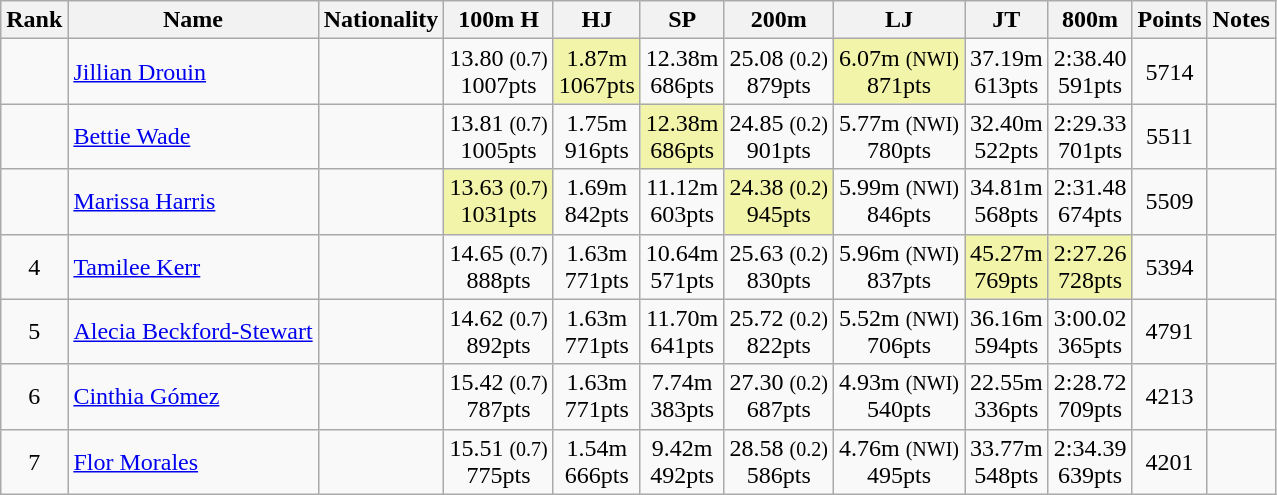<table class="wikitable sortable" style="text-align:center">
<tr>
<th>Rank</th>
<th>Name</th>
<th>Nationality</th>
<th>100m H</th>
<th>HJ</th>
<th>SP</th>
<th>200m</th>
<th>LJ</th>
<th>JT</th>
<th>800m</th>
<th>Points</th>
<th>Notes</th>
</tr>
<tr>
<td align=center></td>
<td align=left><a href='#'>Jillian Drouin</a></td>
<td align=left></td>
<td>13.80 <small>(0.7)</small><br> 1007pts</td>
<td bgcolor=#F2F5A9>1.87m<br> 1067pts</td>
<td>12.38m<br> 686pts</td>
<td>25.08 <small>(0.2)</small><br> 879pts</td>
<td bgcolor=#F2F5A9>6.07m <small>(NWI)</small><br> 871pts</td>
<td>37.19m<br> 613pts</td>
<td>2:38.40<br> 591pts</td>
<td>5714</td>
<td></td>
</tr>
<tr>
<td align=center></td>
<td align=left><a href='#'>Bettie Wade</a></td>
<td align=left></td>
<td>13.81 <small>(0.7)</small><br> 1005pts</td>
<td>1.75m<br> 916pts</td>
<td bgcolor=#F2F5A9>12.38m<br> 686pts</td>
<td>24.85 <small>(0.2)</small><br> 901pts</td>
<td>5.77m <small>(NWI)</small><br> 780pts</td>
<td>32.40m<br> 522pts</td>
<td>2:29.33<br> 701pts</td>
<td>5511</td>
<td></td>
</tr>
<tr>
<td align=center></td>
<td align=left><a href='#'>Marissa Harris</a></td>
<td align=left></td>
<td bgcolor=#F2F5A9>13.63 <small>(0.7)</small><br> 1031pts</td>
<td>1.69m<br> 842pts</td>
<td>11.12m<br> 603pts</td>
<td bgcolor=#F2F5A9>24.38 <small>(0.2)</small><br> 945pts</td>
<td>5.99m <small>(NWI)</small><br> 846pts</td>
<td>34.81m<br> 568pts</td>
<td>2:31.48<br> 674pts</td>
<td>5509</td>
<td></td>
</tr>
<tr>
<td align=center>4</td>
<td align=left><a href='#'>Tamilee Kerr</a></td>
<td align=left></td>
<td>14.65 <small>(0.7)</small><br> 888pts</td>
<td>1.63m<br> 771pts</td>
<td>10.64m<br> 571pts</td>
<td>25.63 <small>(0.2)</small><br> 830pts</td>
<td>5.96m <small>(NWI)</small><br> 837pts</td>
<td bgcolor=#F2F5A9>45.27m<br> 769pts</td>
<td bgcolor=#F2F5A9>2:27.26<br> 728pts</td>
<td>5394</td>
<td></td>
</tr>
<tr>
<td align=center>5</td>
<td align=left><a href='#'>Alecia Beckford-Stewart</a></td>
<td align=left></td>
<td>14.62 <small>(0.7)</small><br> 892pts</td>
<td>1.63m<br> 771pts</td>
<td>11.70m<br> 641pts</td>
<td>25.72 <small>(0.2)</small><br> 822pts</td>
<td>5.52m <small>(NWI)</small><br> 706pts</td>
<td>36.16m<br> 594pts</td>
<td>3:00.02<br> 365pts</td>
<td>4791</td>
<td></td>
</tr>
<tr>
<td align=center>6</td>
<td align=left><a href='#'>Cinthia Gómez</a></td>
<td align=left></td>
<td>15.42 <small>(0.7)</small><br> 787pts</td>
<td>1.63m<br> 771pts</td>
<td>7.74m<br> 383pts</td>
<td>27.30 <small>(0.2)</small><br> 687pts</td>
<td>4.93m <small>(NWI)</small><br> 540pts</td>
<td>22.55m<br> 336pts</td>
<td>2:28.72<br> 709pts</td>
<td>4213</td>
<td></td>
</tr>
<tr>
<td align=center>7</td>
<td align=left><a href='#'>Flor Morales</a></td>
<td align=left></td>
<td>15.51 <small>(0.7)</small><br> 775pts</td>
<td>1.54m<br> 666pts</td>
<td>9.42m<br> 492pts</td>
<td>28.58 <small>(0.2)</small><br> 586pts</td>
<td>4.76m <small>(NWI)</small><br> 495pts</td>
<td>33.77m<br> 548pts</td>
<td>2:34.39<br> 639pts</td>
<td>4201</td>
<td></td>
</tr>
</table>
